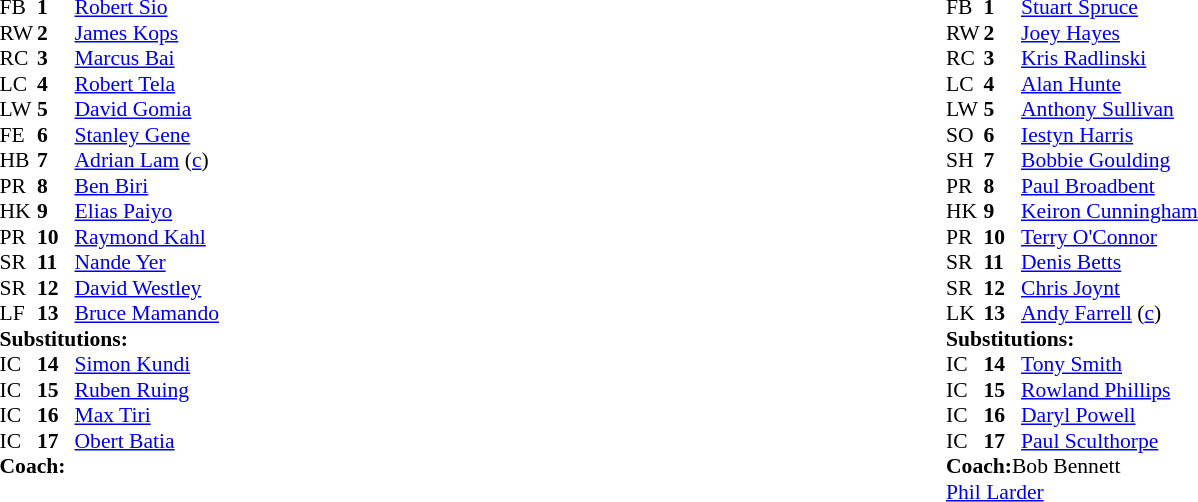<table width="100%">
<tr>
<td valign="top" width="50%"><br><table style="font-size: 90%" cellspacing="0" cellpadding="0">
<tr>
<th width="25"></th>
<th width="25"></th>
</tr>
<tr>
<td>FB</td>
<td><strong>1</strong></td>
<td><a href='#'>Robert Sio</a></td>
</tr>
<tr>
<td>RW</td>
<td><strong>2</strong></td>
<td><a href='#'>James Kops</a></td>
</tr>
<tr>
<td>RC</td>
<td><strong>3</strong></td>
<td><a href='#'>Marcus Bai</a></td>
</tr>
<tr>
<td>LC</td>
<td><strong>4</strong></td>
<td><a href='#'>Robert Tela</a></td>
</tr>
<tr>
<td>LW</td>
<td><strong>5</strong></td>
<td><a href='#'>David Gomia</a></td>
</tr>
<tr>
<td>FE</td>
<td><strong>6</strong></td>
<td><a href='#'>Stanley Gene</a></td>
</tr>
<tr>
<td>HB</td>
<td><strong>7</strong></td>
<td><a href='#'>Adrian Lam</a> (<a href='#'>c</a>)</td>
</tr>
<tr>
<td>PR</td>
<td><strong>8</strong></td>
<td><a href='#'>Ben Biri</a></td>
</tr>
<tr>
<td>HK</td>
<td><strong>9</strong></td>
<td><a href='#'>Elias Paiyo</a></td>
</tr>
<tr>
<td>PR</td>
<td><strong>10</strong></td>
<td><a href='#'>Raymond Kahl</a></td>
</tr>
<tr>
<td>SR</td>
<td><strong>11</strong></td>
<td><a href='#'>Nande Yer</a></td>
</tr>
<tr>
<td>SR</td>
<td><strong>12</strong></td>
<td><a href='#'>David Westley</a></td>
</tr>
<tr>
<td>LF</td>
<td><strong>13</strong></td>
<td><a href='#'>Bruce Mamando</a></td>
</tr>
<tr>
<td colspan=3><strong>Substitutions:</strong></td>
</tr>
<tr>
<td>IC</td>
<td><strong>14</strong></td>
<td><a href='#'>Simon Kundi</a></td>
</tr>
<tr>
<td>IC</td>
<td><strong>15</strong></td>
<td><a href='#'>Ruben Ruing</a></td>
</tr>
<tr>
<td>IC</td>
<td><strong>16</strong></td>
<td><a href='#'>Max Tiri</a></td>
</tr>
<tr>
<td>IC</td>
<td><strong>17</strong></td>
<td><a href='#'>Obert Batia</a></td>
</tr>
<tr>
<td colspan=3><strong>Coach:</strong></td>
</tr>
<tr>
<td colspan="4"></td>
</tr>
</table>
</td>
<td valign="top" width="50%"><br><table style="font-size: 90%" cellspacing="0" cellpadding="0">
<tr>
<th width="25"></th>
<th width="25"></th>
</tr>
<tr>
<td>FB</td>
<td><strong>1</strong></td>
<td><a href='#'>Stuart Spruce</a></td>
</tr>
<tr>
<td>RW</td>
<td><strong>2</strong></td>
<td><a href='#'>Joey Hayes</a></td>
</tr>
<tr>
<td>RC</td>
<td><strong>3</strong></td>
<td><a href='#'>Kris Radlinski</a></td>
</tr>
<tr>
<td>LC</td>
<td><strong>4</strong></td>
<td><a href='#'>Alan Hunte</a></td>
</tr>
<tr>
<td>LW</td>
<td><strong>5</strong></td>
<td><a href='#'>Anthony Sullivan</a></td>
</tr>
<tr>
<td>SO</td>
<td><strong>6</strong></td>
<td><a href='#'>Iestyn Harris</a></td>
</tr>
<tr>
<td>SH</td>
<td><strong>7</strong></td>
<td><a href='#'>Bobbie Goulding</a></td>
</tr>
<tr>
<td>PR</td>
<td><strong>8</strong></td>
<td><a href='#'>Paul Broadbent</a></td>
</tr>
<tr>
<td>HK</td>
<td><strong>9</strong></td>
<td><a href='#'>Keiron Cunningham</a></td>
</tr>
<tr>
<td>PR</td>
<td><strong>10</strong></td>
<td><a href='#'>Terry O'Connor</a></td>
</tr>
<tr>
<td>SR</td>
<td><strong>11</strong></td>
<td><a href='#'>Denis Betts</a></td>
</tr>
<tr>
<td>SR</td>
<td><strong>12</strong></td>
<td><a href='#'>Chris Joynt</a></td>
</tr>
<tr>
<td>LK</td>
<td><strong>13</strong></td>
<td><a href='#'>Andy Farrell</a> (<a href='#'>c</a>)</td>
</tr>
<tr>
<td colspan=3><strong>Substitutions:</strong></td>
</tr>
<tr>
<td>IC</td>
<td><strong>14</strong></td>
<td><a href='#'>Tony Smith</a></td>
</tr>
<tr>
<td>IC</td>
<td><strong>15</strong></td>
<td><a href='#'>Rowland Phillips</a></td>
</tr>
<tr>
<td>IC</td>
<td><strong>16</strong></td>
<td><a href='#'>Daryl Powell</a></td>
</tr>
<tr>
<td>IC</td>
<td><strong>17</strong></td>
<td><a href='#'>Paul Sculthorpe</a></td>
</tr>
<tr>
<td colspan=3><strong>Coach:</strong>Bob Bennett</td>
</tr>
<tr>
<td colspan="4"> <a href='#'>Phil Larder</a></td>
</tr>
</table>
</td>
</tr>
</table>
